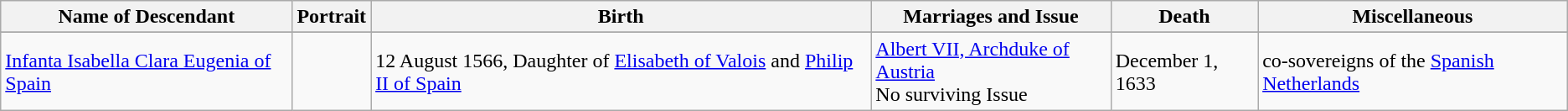<table class="wikitable">
<tr ->
<th>Name of Descendant</th>
<th>Portrait</th>
<th>Birth</th>
<th>Marriages and Issue</th>
<th>Death</th>
<th>Miscellaneous</th>
</tr>
<tr ->
</tr>
<tr>
<td><a href='#'>Infanta Isabella Clara Eugenia of Spain</a></td>
<td></td>
<td>12 August 1566, Daughter of <a href='#'>Elisabeth of Valois</a> and <a href='#'>Philip II of Spain</a></td>
<td><a href='#'>Albert VII, Archduke of Austria</a><br>No surviving Issue</td>
<td>December 1, 1633</td>
<td>co-sovereigns of the <a href='#'>Spanish Netherlands</a></td>
</tr>
</table>
